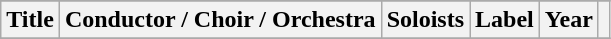<table class="wikitable sortable plainrowheaders">
<tr>
</tr>
<tr>
<th scope="col">Title</th>
<th scope="col" class="unsortable">Conductor / Choir / Orchestra</th>
<th scope="col" class="unsortable">Soloists</th>
<th scope="col">Label</th>
<th scope="col">Year</th>
<th scope="col"></th>
</tr>
<tr>
</tr>
</table>
